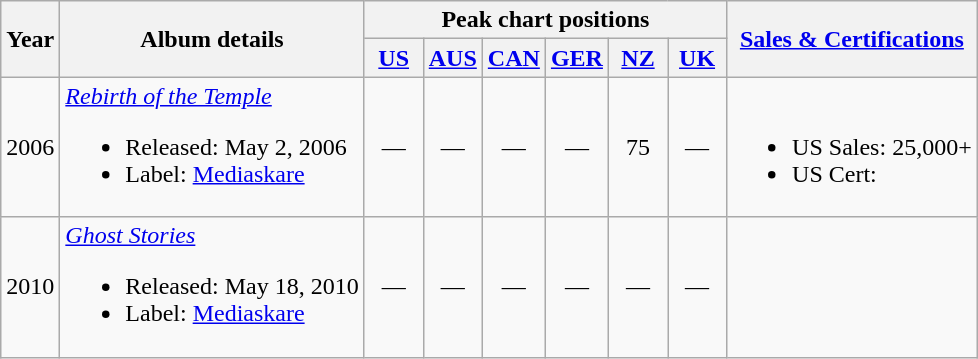<table class="wikitable">
<tr>
<th rowspan=2>Year</th>
<th rowspan=2>Album details</th>
<th colspan=6>Peak chart positions</th>
<th rowspan=2><a href='#'>Sales & Certifications</a></th>
</tr>
<tr>
<th style="width:2em"><a href='#'>US</a><br></th>
<th style="width:2em"><a href='#'>AUS</a><br></th>
<th style="width:2em"><a href='#'>CAN</a><br></th>
<th style="width:2em"><a href='#'>GER</a><br></th>
<th style="width:2em"><a href='#'>NZ</a><br></th>
<th style="width:2em"><a href='#'>UK</a><br></th>
</tr>
<tr>
<td>2006</td>
<td><em><a href='#'>Rebirth of the Temple</a></em><br><ul><li>Released: May 2, 2006</li><li>Label: <a href='#'>Mediaskare</a></li></ul></td>
<td style="text-align:center;">—</td>
<td style="text-align:center;">—</td>
<td style="text-align:center;">—</td>
<td style="text-align:center;">—</td>
<td style="text-align:center;">75</td>
<td style="text-align:center;">—</td>
<td align="left"><br><ul><li>US Sales: 25,000+</li><li>US Cert:</li></ul></td>
</tr>
<tr>
<td>2010</td>
<td><em><a href='#'>Ghost Stories</a></em><br><ul><li>Released: May 18, 2010</li><li>Label: <a href='#'>Mediaskare</a></li></ul></td>
<td style="text-align:center;">—</td>
<td style="text-align:center;">—</td>
<td style="text-align:center;">—</td>
<td style="text-align:center;">—</td>
<td style="text-align:center;">—</td>
<td style="text-align:center;">—</td>
<td align="left"></td>
</tr>
</table>
